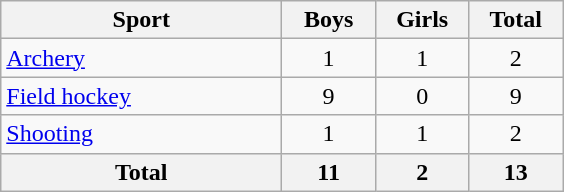<table class="wikitable sortable" style="text-align:center;">
<tr>
<th width=180>Sport</th>
<th width=55>Boys</th>
<th width=55>Girls</th>
<th width=55>Total</th>
</tr>
<tr>
<td align=left><a href='#'>Archery</a></td>
<td>1</td>
<td>1</td>
<td>2</td>
</tr>
<tr>
<td align=left><a href='#'>Field hockey</a></td>
<td>9</td>
<td>0</td>
<td>9</td>
</tr>
<tr>
<td align=left><a href='#'>Shooting</a></td>
<td>1</td>
<td>1</td>
<td>2</td>
</tr>
<tr class="sortbottom">
<th>Total</th>
<th>11</th>
<th>2</th>
<th>13</th>
</tr>
</table>
